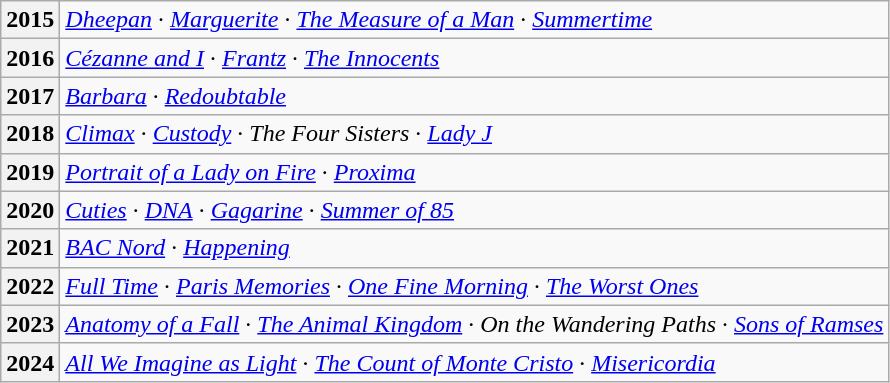<table class="wikitable">
<tr>
<th>2015</th>
<td><em><a href='#'>Dheepan</a></em> · <a href='#'><em>Marguerite</em></a> · <em><a href='#'>The Measure of a Man</a></em> · <em><a href='#'>Summertime</a></em></td>
</tr>
<tr>
<th>2016</th>
<td><em><a href='#'>Cézanne and I</a></em> · <em><a href='#'>Frantz</a></em> · <em><a href='#'>The Innocents</a></em></td>
</tr>
<tr>
<th>2017</th>
<td><em><a href='#'>Barbara</a></em> · <em><a href='#'>Redoubtable</a></em></td>
</tr>
<tr>
<th>2018</th>
<td><em><a href='#'>Climax</a></em> · <em><a href='#'>Custody</a></em> · <em>The Four Sisters</em> · <em><a href='#'>Lady J</a></em></td>
</tr>
<tr>
<th>2019</th>
<td><em><a href='#'>Portrait of a Lady on Fire</a></em> · <em><a href='#'>Proxima</a></em></td>
</tr>
<tr>
<th>2020</th>
<td><em><a href='#'>Cuties</a></em> · <em><a href='#'>DNA</a></em> · <em><a href='#'>Gagarine</a></em> · <em><a href='#'>Summer of 85</a></em></td>
</tr>
<tr>
<th>2021</th>
<td><em><a href='#'>BAC Nord</a></em> · <em><a href='#'>Happening</a></em></td>
</tr>
<tr>
<th>2022</th>
<td><em><a href='#'>Full Time</a></em> · <em><a href='#'>Paris Memories</a></em> · <em><a href='#'>One Fine Morning</a></em> · <em><a href='#'>The Worst Ones</a></em></td>
</tr>
<tr>
<th>2023</th>
<td><em><a href='#'>Anatomy of a Fall</a></em> · <em><a href='#'>The Animal Kingdom</a></em> · <em>On the Wandering Paths</em> · <em><a href='#'>Sons of Ramses</a></em></td>
</tr>
<tr>
<th>2024</th>
<td><em><a href='#'>All We Imagine as Light</a></em> · <em><a href='#'>The Count of Monte Cristo</a></em> · <em><a href='#'>Misericordia</a></em></td>
</tr>
</table>
